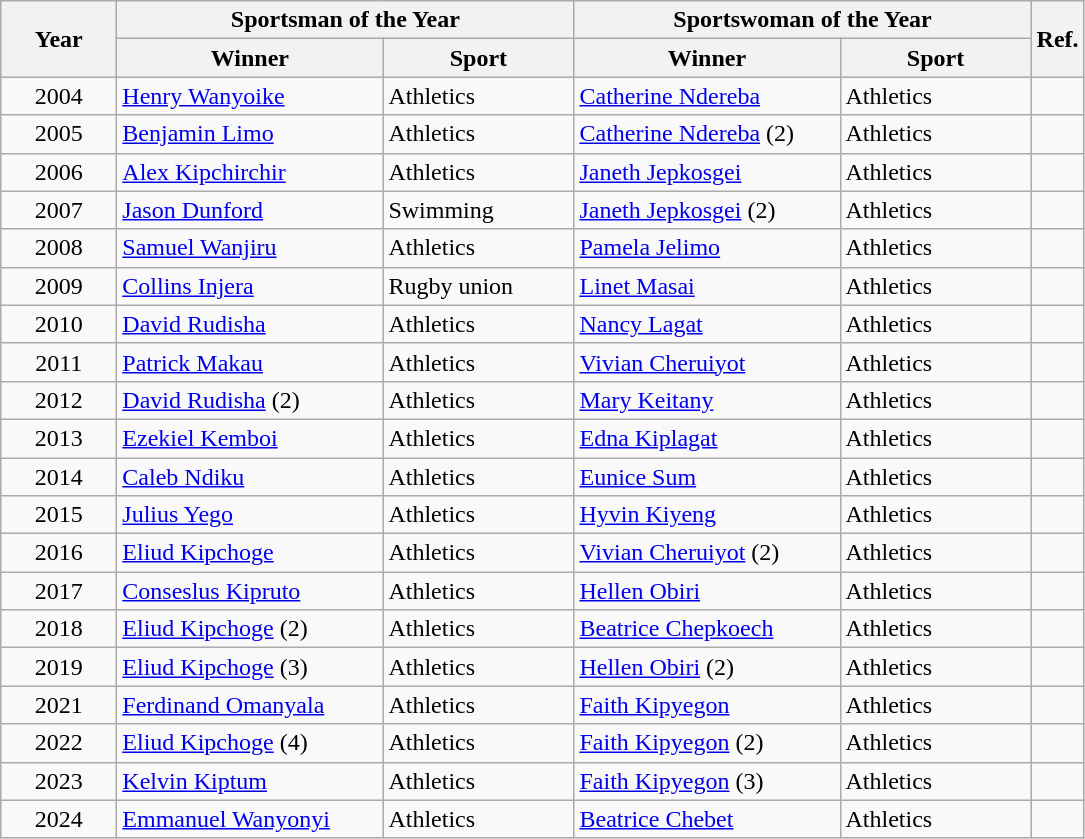<table class="wikitable">
<tr>
<th width="70" rowspan=2>Year</th>
<th width="260" colspan=2>Sportsman of the Year</th>
<th width="260" colspan=2>Sportswoman of the Year</th>
<th rowspan=2>Ref.</th>
</tr>
<tr>
<th width="170">Winner</th>
<th width="120">Sport</th>
<th width="170">Winner</th>
<th width="120">Sport</th>
</tr>
<tr>
<td style="text-align:center;">2004</td>
<td><a href='#'>Henry Wanyoike</a></td>
<td>Athletics</td>
<td><a href='#'>Catherine Ndereba</a></td>
<td>Athletics</td>
<td></td>
</tr>
<tr>
<td style="text-align:center;">2005</td>
<td><a href='#'>Benjamin Limo</a></td>
<td>Athletics</td>
<td><a href='#'>Catherine Ndereba</a> (2)</td>
<td>Athletics</td>
<td></td>
</tr>
<tr>
<td style="text-align:center;">2006</td>
<td><a href='#'>Alex Kipchirchir</a></td>
<td>Athletics</td>
<td><a href='#'>Janeth Jepkosgei</a></td>
<td>Athletics</td>
<td></td>
</tr>
<tr>
<td style="text-align:center;">2007</td>
<td><a href='#'>Jason Dunford</a></td>
<td>Swimming</td>
<td><a href='#'>Janeth Jepkosgei</a> (2)</td>
<td>Athletics</td>
<td></td>
</tr>
<tr>
<td style="text-align:center;">2008</td>
<td><a href='#'>Samuel Wanjiru</a></td>
<td>Athletics</td>
<td><a href='#'>Pamela Jelimo</a></td>
<td>Athletics</td>
<td></td>
</tr>
<tr>
<td style="text-align:center;">2009</td>
<td><a href='#'>Collins Injera</a></td>
<td>Rugby union</td>
<td><a href='#'>Linet Masai</a></td>
<td>Athletics</td>
<td></td>
</tr>
<tr>
<td style="text-align:center;">2010</td>
<td><a href='#'>David Rudisha</a></td>
<td>Athletics</td>
<td><a href='#'>Nancy Lagat</a></td>
<td>Athletics</td>
<td></td>
</tr>
<tr>
<td style="text-align:center;">2011</td>
<td><a href='#'>Patrick Makau</a></td>
<td>Athletics</td>
<td><a href='#'>Vivian Cheruiyot</a></td>
<td>Athletics</td>
<td></td>
</tr>
<tr>
<td style="text-align:center;">2012</td>
<td><a href='#'>David Rudisha</a> (2)</td>
<td>Athletics</td>
<td><a href='#'>Mary Keitany</a></td>
<td>Athletics</td>
<td></td>
</tr>
<tr>
<td style="text-align:center;">2013</td>
<td><a href='#'>Ezekiel Kemboi</a></td>
<td>Athletics</td>
<td><a href='#'>Edna Kiplagat</a></td>
<td>Athletics</td>
<td></td>
</tr>
<tr>
<td style="text-align:center;">2014</td>
<td><a href='#'>Caleb Ndiku</a></td>
<td>Athletics</td>
<td><a href='#'>Eunice Sum</a></td>
<td>Athletics</td>
<td></td>
</tr>
<tr>
<td style="text-align:center;">2015</td>
<td><a href='#'>Julius Yego</a></td>
<td>Athletics</td>
<td><a href='#'>Hyvin Kiyeng</a></td>
<td>Athletics</td>
<td></td>
</tr>
<tr>
<td align=center>2016</td>
<td><a href='#'>Eliud Kipchoge</a></td>
<td>Athletics</td>
<td><a href='#'>Vivian Cheruiyot</a> (2)</td>
<td>Athletics</td>
<td></td>
</tr>
<tr>
<td align=center>2017</td>
<td><a href='#'>Conseslus Kipruto</a></td>
<td>Athletics</td>
<td><a href='#'>Hellen Obiri</a></td>
<td>Athletics</td>
<td></td>
</tr>
<tr>
<td align=center>2018</td>
<td><a href='#'>Eliud Kipchoge</a> (2)</td>
<td>Athletics</td>
<td><a href='#'>Beatrice Chepkoech</a></td>
<td>Athletics</td>
<td></td>
</tr>
<tr>
<td style="text-align:center;">2019</td>
<td><a href='#'>Eliud Kipchoge</a> (3)</td>
<td>Athletics</td>
<td><a href='#'>Hellen Obiri</a> (2)</td>
<td>Athletics</td>
<td></td>
</tr>
<tr>
<td style="text-align:center;">2021</td>
<td><a href='#'>Ferdinand Omanyala</a></td>
<td>Athletics</td>
<td><a href='#'>Faith Kipyegon</a></td>
<td>Athletics</td>
<td></td>
</tr>
<tr>
<td style="text-align:center;">2022</td>
<td><a href='#'>Eliud Kipchoge</a> (4)</td>
<td>Athletics</td>
<td><a href='#'>Faith Kipyegon</a> (2)</td>
<td>Athletics</td>
<td></td>
</tr>
<tr>
<td align=center>2023</td>
<td><a href='#'>Kelvin Kiptum</a></td>
<td>Athletics</td>
<td><a href='#'>Faith Kipyegon</a> (3)</td>
<td>Athletics</td>
<td></td>
</tr>
<tr>
<td align=center>2024</td>
<td><a href='#'>Emmanuel Wanyonyi</a></td>
<td>Athletics</td>
<td><a href='#'>Beatrice Chebet</a></td>
<td>Athletics</td>
<td></td>
</tr>
</table>
